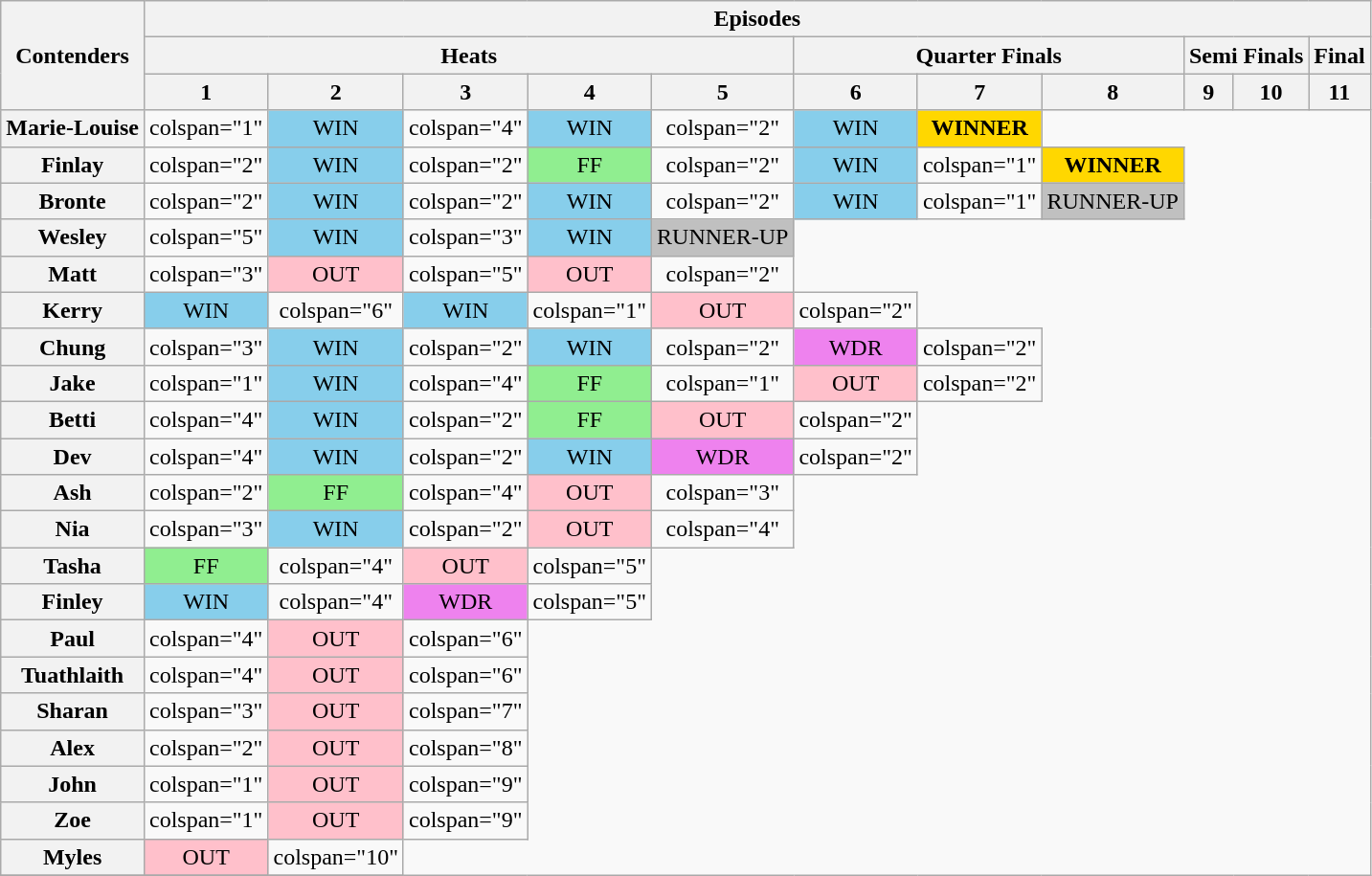<table class="wikitable" style="text-align:center">
<tr>
<th rowspan="3">Contenders</th>
<th colspan="11">Episodes</th>
</tr>
<tr>
<th colspan="5">Heats</th>
<th colspan="3">Quarter Finals</th>
<th colspan="2">Semi Finals</th>
<th colspan="1">Final</th>
</tr>
<tr>
<th>1</th>
<th>2</th>
<th>3</th>
<th>4</th>
<th>5</th>
<th>6</th>
<th>7</th>
<th>8</th>
<th>9</th>
<th>10</th>
<th>11</th>
</tr>
<tr>
<th>Marie-Louise</th>
<td>colspan="1" </td>
<td bgcolor="skyblue">WIN</td>
<td>colspan="4" </td>
<td bgcolor="skyblue">WIN</td>
<td>colspan="2" </td>
<td bgcolor="skyblue">WIN</td>
<td bgcolor="gold"><strong>WINNER</strong></td>
</tr>
<tr>
<th>Finlay</th>
<td>colspan="2" </td>
<td bgcolor="skyblue">WIN</td>
<td>colspan="2" </td>
<td bgcolor="lightgreen">FF</td>
<td>colspan="2" </td>
<td bgcolor="skyblue">WIN</td>
<td>colspan="1" </td>
<td bgcolor="gold"><strong>WINNER</strong></td>
</tr>
<tr>
<th>Bronte</th>
<td>colspan="2" </td>
<td bgcolor="skyblue">WIN</td>
<td>colspan="2" </td>
<td bgcolor="skyblue">WIN</td>
<td>colspan="2" </td>
<td bgcolor="skyblue">WIN</td>
<td>colspan="1" </td>
<td bgcolor="silver">RUNNER-UP</td>
</tr>
<tr>
<th>Wesley</th>
<td>colspan="5" </td>
<td bgcolor="skyblue">WIN</td>
<td>colspan="3" </td>
<td bgcolor="skyblue">WIN</td>
<td bgcolor="silver">RUNNER-UP</td>
</tr>
<tr>
<th>Matt</th>
<td>colspan="3" </td>
<td bgcolor="pink">OUT</td>
<td>colspan="5" </td>
<td bgcolor="pink">OUT</td>
<td>colspan="2" </td>
</tr>
<tr>
<th>Kerry</th>
<td bgcolor="skyblue">WIN</td>
<td>colspan="6" </td>
<td bgcolor="skyblue">WIN</td>
<td>colspan="1" </td>
<td bgcolor="pink">OUT</td>
<td>colspan="2" </td>
</tr>
<tr>
<th>Chung</th>
<td>colspan="3" </td>
<td bgcolor="skyblue">WIN</td>
<td>colspan="2" </td>
<td bgcolor="skyblue">WIN</td>
<td>colspan="2" </td>
<td bgcolor="violet">WDR</td>
<td>colspan="2" </td>
</tr>
<tr>
<th>Jake</th>
<td>colspan="1" </td>
<td bgcolor="skyblue">WIN</td>
<td>colspan="4" </td>
<td bgcolor="lightgreen">FF</td>
<td>colspan="1" </td>
<td bgcolor="pink">OUT</td>
<td>colspan="2" </td>
</tr>
<tr>
<th>Betti</th>
<td>colspan="4" </td>
<td bgcolor="skyblue">WIN</td>
<td>colspan="2" </td>
<td bgcolor="lightgreen">FF</td>
<td bgcolor="pink">OUT</td>
<td>colspan="2" </td>
</tr>
<tr>
<th>Dev</th>
<td>colspan="4" </td>
<td bgcolor="skyblue">WIN</td>
<td>colspan="2" </td>
<td bgcolor="skyblue">WIN</td>
<td bgcolor="violet">WDR</td>
<td>colspan="2" </td>
</tr>
<tr>
<th>Ash</th>
<td>colspan="2" </td>
<td bgcolor="lightgreen">FF</td>
<td>colspan="4" </td>
<td bgcolor="pink">OUT</td>
<td>colspan="3" </td>
</tr>
<tr>
<th>Nia</th>
<td>colspan="3" </td>
<td bgcolor="skyblue">WIN</td>
<td>colspan="2" </td>
<td bgcolor="pink">OUT</td>
<td>colspan="4" </td>
</tr>
<tr>
<th>Tasha</th>
<td bgcolor="lightgreen">FF</td>
<td>colspan="4" </td>
<td bgcolor="pink">OUT</td>
<td>colspan="5" </td>
</tr>
<tr>
<th>Finley</th>
<td bgcolor="skyblue">WIN</td>
<td>colspan="4" </td>
<td bgcolor="violet">WDR</td>
<td>colspan="5" </td>
</tr>
<tr>
<th>Paul</th>
<td>colspan="4" </td>
<td bgcolor="pink">OUT</td>
<td>colspan="6" </td>
</tr>
<tr>
<th>Tuathlaith</th>
<td>colspan="4" </td>
<td bgcolor="pink">OUT</td>
<td>colspan="6" </td>
</tr>
<tr>
<th>Sharan</th>
<td>colspan="3" </td>
<td bgcolor="pink">OUT</td>
<td>colspan="7" </td>
</tr>
<tr>
<th>Alex</th>
<td>colspan="2" </td>
<td bgcolor="pink">OUT</td>
<td>colspan="8" </td>
</tr>
<tr>
<th>John</th>
<td>colspan="1" </td>
<td bgcolor="pink">OUT</td>
<td>colspan="9" </td>
</tr>
<tr>
<th>Zoe</th>
<td>colspan="1" </td>
<td bgcolor="pink">OUT</td>
<td>colspan="9" </td>
</tr>
<tr>
<th>Myles</th>
<td bgcolor="pink">OUT</td>
<td>colspan="10" </td>
</tr>
<tr>
</tr>
</table>
